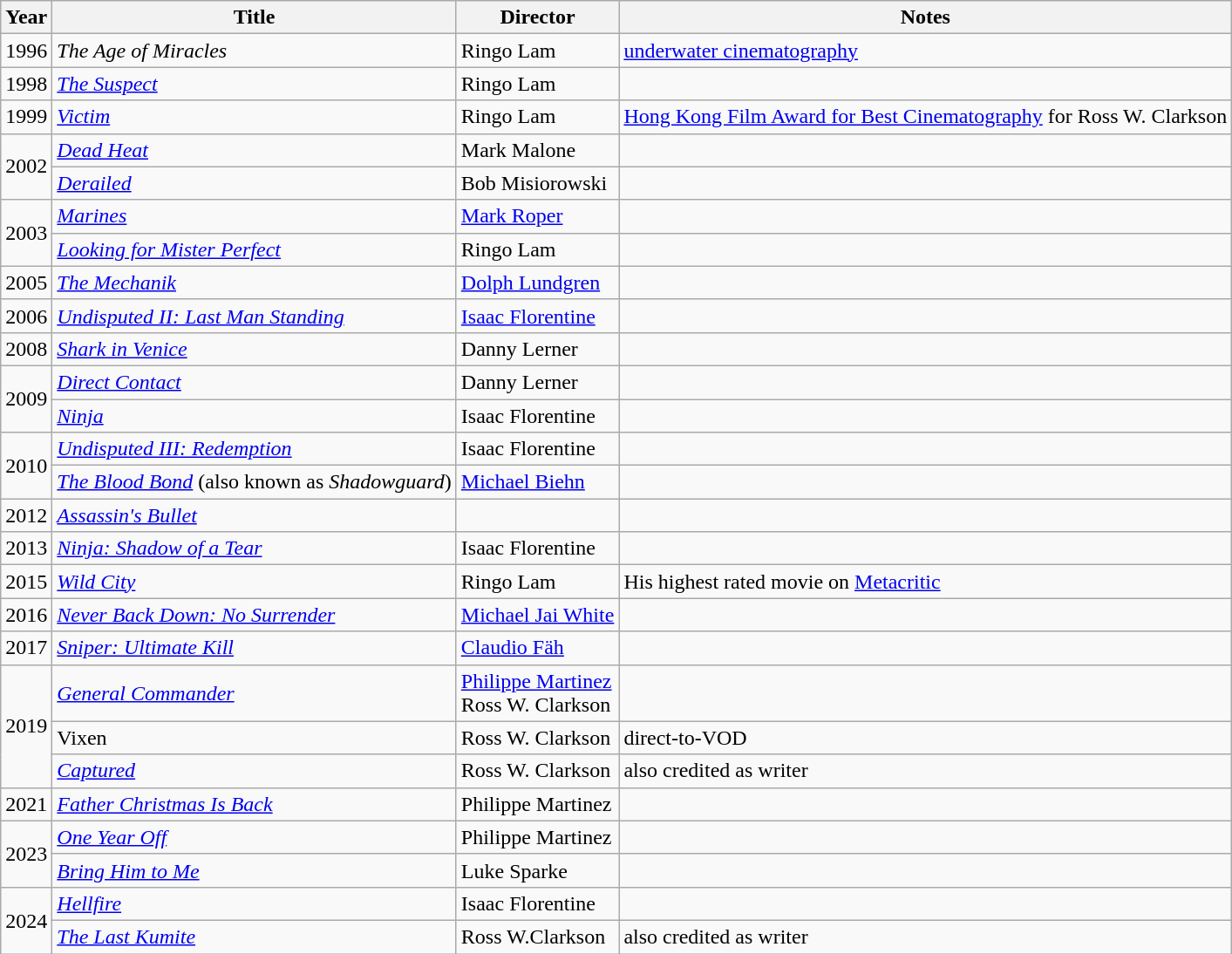<table class="wikitable">
<tr>
<th>Year</th>
<th>Title</th>
<th>Director</th>
<th>Notes</th>
</tr>
<tr>
<td>1996</td>
<td><em>The Age of Miracles</em></td>
<td>Ringo Lam</td>
<td><a href='#'>underwater cinematography</a></td>
</tr>
<tr>
<td>1998</td>
<td><em><a href='#'>The Suspect</a></em></td>
<td>Ringo Lam</td>
<td></td>
</tr>
<tr>
<td>1999</td>
<td><em><a href='#'>Victim</a></em></td>
<td>Ringo Lam</td>
<td><a href='#'>Hong Kong Film Award for Best Cinematography</a> for Ross W. Clarkson </td>
</tr>
<tr>
<td rowspan=2>2002</td>
<td><em><a href='#'>Dead Heat</a></em></td>
<td>Mark Malone</td>
<td></td>
</tr>
<tr>
<td><em><a href='#'>Derailed</a></em></td>
<td>Bob Misiorowski</td>
<td></td>
</tr>
<tr>
<td rowspan=2>2003</td>
<td><em><a href='#'>Marines</a></em></td>
<td><a href='#'>Mark Roper</a></td>
<td></td>
</tr>
<tr>
<td><em><a href='#'>Looking for Mister Perfect</a></em></td>
<td>Ringo Lam</td>
<td></td>
</tr>
<tr>
<td>2005</td>
<td><em><a href='#'>The Mechanik</a></em></td>
<td><a href='#'>Dolph Lundgren</a></td>
<td></td>
</tr>
<tr>
<td>2006</td>
<td><em><a href='#'>Undisputed II: Last Man Standing</a></em></td>
<td><a href='#'>Isaac Florentine</a></td>
<td></td>
</tr>
<tr>
<td>2008</td>
<td><em><a href='#'>Shark in Venice</a></em></td>
<td>Danny Lerner</td>
<td></td>
</tr>
<tr>
<td rowspan=2>2009</td>
<td><em><a href='#'>Direct Contact</a></em></td>
<td>Danny Lerner</td>
<td></td>
</tr>
<tr>
<td><em><a href='#'>Ninja</a></em></td>
<td>Isaac Florentine </td>
<td></td>
</tr>
<tr>
<td rowspan=2>2010</td>
<td><em><a href='#'>Undisputed III: Redemption</a></em></td>
<td>Isaac Florentine</td>
<td></td>
</tr>
<tr>
<td><em><a href='#'>The Blood Bond</a></em> (also known as <em>Shadowguard</em>)</td>
<td><a href='#'>Michael Biehn</a></td>
<td></td>
</tr>
<tr>
<td>2012</td>
<td><em><a href='#'>Assassin's Bullet</a></em></td>
<td Isaac Florentine></td>
</tr>
<tr>
<td>2013</td>
<td><em><a href='#'>Ninja: Shadow of a Tear</a></em></td>
<td>Isaac Florentine</td>
<td></td>
</tr>
<tr>
<td>2015</td>
<td><em><a href='#'>Wild City</a></em></td>
<td>Ringo Lam</td>
<td>His highest rated movie on <a href='#'>Metacritic</a></td>
</tr>
<tr>
<td>2016</td>
<td><em><a href='#'>Never Back Down: No Surrender</a></em></td>
<td><a href='#'>Michael Jai White</a></td>
<td></td>
</tr>
<tr>
<td>2017</td>
<td><em><a href='#'>Sniper: Ultimate Kill</a></em></td>
<td><a href='#'>Claudio Fäh</a></td>
<td></td>
</tr>
<tr>
<td rowspan=3>2019</td>
<td><em><a href='#'>General Commander</a></em></td>
<td><a href='#'>Philippe Martinez</a> <br> Ross W. Clarkson</td>
<td></td>
</tr>
<tr>
<td>Vixen </td>
<td>Ross W. Clarkson</td>
<td>direct-to-VOD </td>
</tr>
<tr>
<td><em><a href='#'>Captured</a></em> </td>
<td>Ross W. Clarkson</td>
<td>also credited as writer </td>
</tr>
<tr>
<td>2021</td>
<td><em><a href='#'>Father Christmas Is Back</a></em></td>
<td>Philippe Martinez</td>
<td></td>
</tr>
<tr>
<td rowspan=2>2023</td>
<td><em><a href='#'>One Year Off</a></em></td>
<td>Philippe Martinez</td>
<td></td>
</tr>
<tr>
<td><em><a href='#'>Bring Him to Me</a></em></td>
<td>Luke Sparke</td>
<td></td>
</tr>
<tr>
<td rowspan=2>2024</td>
<td><em><a href='#'>Hellfire</a></em></td>
<td>Isaac Florentine</td>
<td></td>
</tr>
<tr>
<td><em><a href='#'>The Last Kumite</a></em></td>
<td>Ross W.Clarkson</td>
<td>also credited as writer </td>
</tr>
</table>
